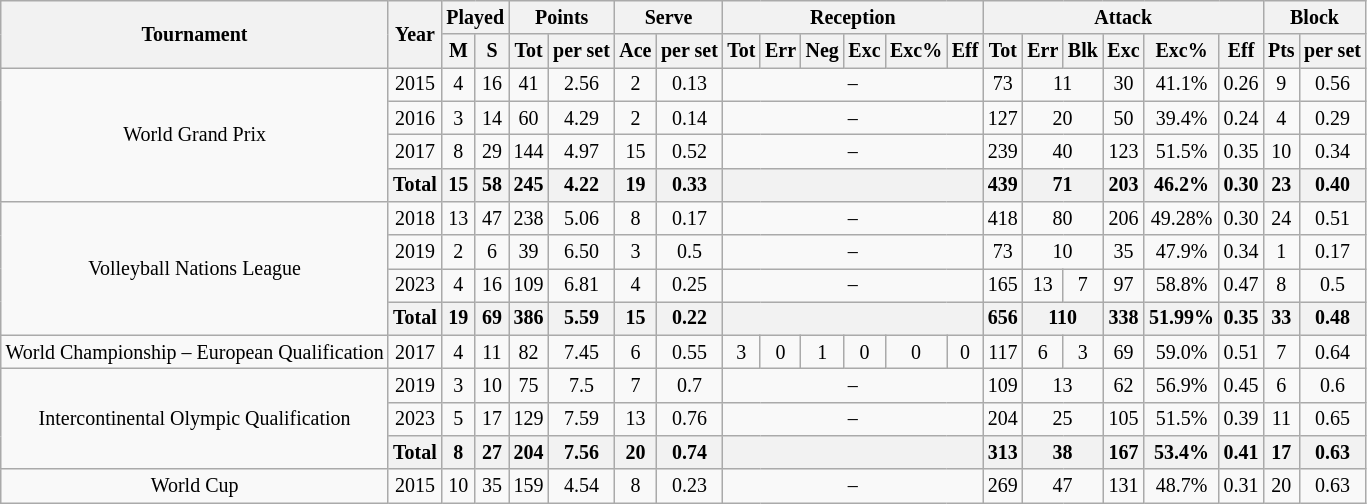<table class="wikitable" style="text-align:center; font-size:smaller">
<tr>
<th rowspan="2">Tournament</th>
<th rowspan="2">Year</th>
<th colspan="2">Played</th>
<th colspan="2">Points</th>
<th colspan="2">Serve</th>
<th colspan="6">Reception</th>
<th colspan="6">Attack</th>
<th colspan="2">Block</th>
</tr>
<tr>
<th>M</th>
<th>S</th>
<th>Tot</th>
<th>per set</th>
<th>Ace</th>
<th>per set</th>
<th>Tot</th>
<th>Err</th>
<th>Neg</th>
<th>Exc</th>
<th>Exc%</th>
<th>Eff</th>
<th>Tot</th>
<th>Err</th>
<th>Blk</th>
<th>Exc</th>
<th>Exc%</th>
<th>Eff</th>
<th>Pts</th>
<th>per set</th>
</tr>
<tr>
<td rowspan="4">World Grand Prix</td>
<td>2015</td>
<td>4</td>
<td>16</td>
<td>41</td>
<td>2.56</td>
<td>2</td>
<td>0.13</td>
<td colspan="6">–</td>
<td>73</td>
<td colspan="2">11</td>
<td>30</td>
<td>41.1%</td>
<td>0.26</td>
<td>9</td>
<td>0.56</td>
</tr>
<tr>
<td>2016</td>
<td>3</td>
<td>14</td>
<td>60</td>
<td>4.29</td>
<td>2</td>
<td>0.14</td>
<td colspan="6">–</td>
<td>127</td>
<td colspan="2">20</td>
<td>50</td>
<td>39.4%</td>
<td>0.24</td>
<td>4</td>
<td>0.29</td>
</tr>
<tr>
<td>2017</td>
<td>8</td>
<td>29</td>
<td>144</td>
<td>4.97</td>
<td>15</td>
<td>0.52</td>
<td colspan="6">–</td>
<td>239</td>
<td colspan="2">40</td>
<td>123</td>
<td>51.5%</td>
<td>0.35</td>
<td>10</td>
<td>0.34</td>
</tr>
<tr>
<th>Total</th>
<th>15</th>
<th>58</th>
<th>245</th>
<th>4.22</th>
<th>19</th>
<th>0.33</th>
<th colspan="6"></th>
<th>439</th>
<th colspan="2">71</th>
<th>203</th>
<th>46.2%</th>
<th>0.30</th>
<th>23</th>
<th>0.40</th>
</tr>
<tr>
<td rowspan="4">Volleyball Nations League</td>
<td>2018</td>
<td>13</td>
<td>47</td>
<td>238</td>
<td>5.06</td>
<td>8</td>
<td>0.17</td>
<td colspan="6">–</td>
<td>418</td>
<td colspan="2">80</td>
<td>206</td>
<td>49.28%</td>
<td>0.30</td>
<td>24</td>
<td>0.51</td>
</tr>
<tr>
<td>2019</td>
<td>2</td>
<td>6</td>
<td>39</td>
<td>6.50</td>
<td>3</td>
<td>0.5</td>
<td colspan="6">–</td>
<td>73</td>
<td colspan="2">10</td>
<td>35</td>
<td>47.9%</td>
<td>0.34</td>
<td>1</td>
<td>0.17</td>
</tr>
<tr>
<td>2023</td>
<td>4</td>
<td>16</td>
<td>109</td>
<td>6.81</td>
<td>4</td>
<td>0.25</td>
<td colspan="6">–</td>
<td>165</td>
<td>13</td>
<td>7</td>
<td>97</td>
<td>58.8%</td>
<td>0.47</td>
<td>8</td>
<td>0.5</td>
</tr>
<tr>
<th>Total</th>
<th>19</th>
<th>69</th>
<th>386</th>
<th>5.59</th>
<th>15</th>
<th>0.22</th>
<th colspan="6"></th>
<th>656</th>
<th colspan="2">110</th>
<th>338</th>
<th>51.99%</th>
<th>0.35</th>
<th>33</th>
<th>0.48</th>
</tr>
<tr>
<td>World Championship – European Qualification</td>
<td>2017</td>
<td>4</td>
<td>11</td>
<td>82</td>
<td>7.45</td>
<td>6</td>
<td>0.55</td>
<td>3</td>
<td>0</td>
<td>1</td>
<td>0</td>
<td>0</td>
<td>0</td>
<td>117</td>
<td>6</td>
<td>3</td>
<td>69</td>
<td>59.0%</td>
<td>0.51</td>
<td>7</td>
<td>0.64</td>
</tr>
<tr>
<td rowspan="3">Intercontinental Olympic Qualification</td>
<td>2019</td>
<td>3</td>
<td>10</td>
<td>75</td>
<td>7.5</td>
<td>7</td>
<td>0.7</td>
<td colspan="6">–</td>
<td>109</td>
<td colspan="2">13</td>
<td>62</td>
<td>56.9%</td>
<td>0.45</td>
<td>6</td>
<td>0.6</td>
</tr>
<tr>
<td>2023</td>
<td>5</td>
<td>17</td>
<td>129</td>
<td>7.59</td>
<td>13</td>
<td>0.76</td>
<td colspan="6">–</td>
<td>204</td>
<td colspan="2">25</td>
<td>105</td>
<td>51.5%</td>
<td>0.39</td>
<td>11</td>
<td>0.65</td>
</tr>
<tr>
<th>Total</th>
<th>8</th>
<th>27</th>
<th>204</th>
<th>7.56</th>
<th>20</th>
<th>0.74</th>
<th colspan="6"></th>
<th>313</th>
<th colspan="2">38</th>
<th>167</th>
<th>53.4%</th>
<th>0.41</th>
<th>17</th>
<th>0.63</th>
</tr>
<tr>
<td>World Cup</td>
<td>2015</td>
<td>10</td>
<td>35</td>
<td>159</td>
<td>4.54</td>
<td>8</td>
<td>0.23</td>
<td colspan="6">–</td>
<td>269</td>
<td colspan="2">47</td>
<td>131</td>
<td>48.7%</td>
<td>0.31</td>
<td>20</td>
<td>0.63</td>
</tr>
</table>
